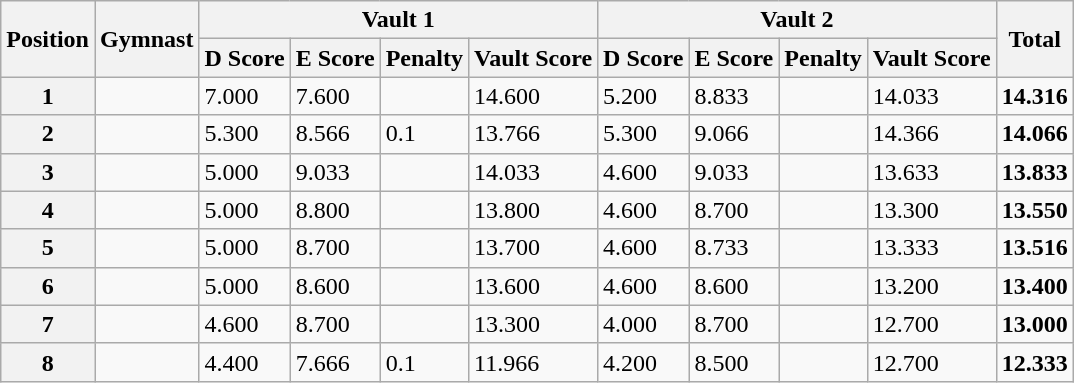<table class="wikitable sortable" style="text-align:left;">
<tr>
<th rowspan=2>Position</th>
<th rowspan=2>Gymnast</th>
<th colspan=4>Vault 1</th>
<th colspan=4>Vault 2</th>
<th rowspan=2>Total</th>
</tr>
<tr>
<th>D Score</th>
<th>E Score</th>
<th>Penalty</th>
<th>Vault Score</th>
<th>D Score</th>
<th>E Score</th>
<th>Penalty</th>
<th>Vault Score</th>
</tr>
<tr>
<th>1</th>
<td></td>
<td>7.000</td>
<td>7.600</td>
<td></td>
<td>14.600</td>
<td>5.200</td>
<td>8.833</td>
<td></td>
<td>14.033</td>
<td><strong>14.316</strong></td>
</tr>
<tr>
<th>2</th>
<td></td>
<td>5.300</td>
<td>8.566</td>
<td>0.1</td>
<td>13.766</td>
<td>5.300</td>
<td>9.066</td>
<td></td>
<td>14.366</td>
<td><strong>14.066</strong></td>
</tr>
<tr>
<th>3</th>
<td></td>
<td>5.000</td>
<td>9.033</td>
<td></td>
<td>14.033</td>
<td>4.600</td>
<td>9.033</td>
<td></td>
<td>13.633</td>
<td><strong>13.833</strong></td>
</tr>
<tr>
<th>4</th>
<td></td>
<td>5.000</td>
<td>8.800</td>
<td></td>
<td>13.800</td>
<td>4.600</td>
<td>8.700</td>
<td></td>
<td>13.300</td>
<td><strong>13.550</strong></td>
</tr>
<tr>
<th>5</th>
<td></td>
<td>5.000</td>
<td>8.700</td>
<td></td>
<td>13.700</td>
<td>4.600</td>
<td>8.733</td>
<td></td>
<td>13.333</td>
<td><strong>13.516</strong></td>
</tr>
<tr>
<th>6</th>
<td></td>
<td>5.000</td>
<td>8.600</td>
<td></td>
<td>13.600</td>
<td>4.600</td>
<td>8.600</td>
<td></td>
<td>13.200</td>
<td><strong>13.400</strong></td>
</tr>
<tr>
<th>7</th>
<td></td>
<td>4.600</td>
<td>8.700</td>
<td></td>
<td>13.300</td>
<td>4.000</td>
<td>8.700</td>
<td></td>
<td>12.700</td>
<td><strong>13.000</strong></td>
</tr>
<tr>
<th>8</th>
<td></td>
<td>4.400</td>
<td>7.666</td>
<td>0.1</td>
<td>11.966</td>
<td>4.200</td>
<td>8.500</td>
<td></td>
<td>12.700</td>
<td><strong>12.333</strong></td>
</tr>
</table>
